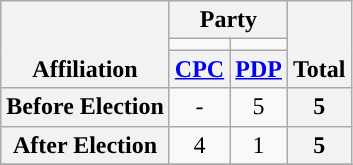<table class=wikitable style="text-align:center">
<tr style="vertical-align:bottom;">
<th rowspan=3>Affiliation</th>
<th colspan=2>Party</th>
<th rowspan=3>Total</th>
</tr>
<tr>
<td style="background-color:"></td>
<td style="background-color:"></td>
</tr>
<tr>
<th><a href='#'>CPC</a></th>
<th><a href='#'>PDP</a></th>
</tr>
<tr>
<th>Before Election</th>
<td>-</td>
<td>5</td>
<th>5</th>
</tr>
<tr>
<th>After Election</th>
<td>4</td>
<td>1</td>
<th>5</th>
</tr>
<tr>
</tr>
</table>
